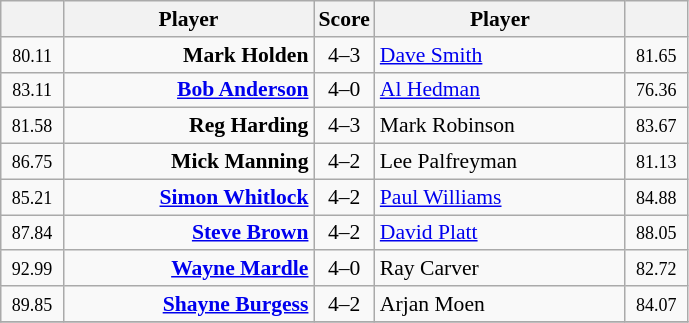<table class="wikitable" style="font-size:90%">
<tr>
<th width=35px></th>
<th width=160px>Player</th>
<th>Score</th>
<th width=160px>Player</th>
<th width=35px></th>
</tr>
<tr>
<td align=center><small><span>80.11</span></small></td>
<td align=right><strong>Mark Holden</strong> </td>
<td align="center">4–3</td>
<td> <a href='#'>Dave Smith</a></td>
<td align=center><small><span>81.65</span></small></td>
</tr>
<tr>
<td align=center><small><span>83.11</span></small></td>
<td align=right><strong><a href='#'>Bob Anderson</a></strong> </td>
<td align="center">4–0</td>
<td> <a href='#'>Al Hedman</a></td>
<td align=center><small><span>76.36</span></small></td>
</tr>
<tr>
<td align=center><small><span>81.58</span></small></td>
<td align=right><strong>Reg Harding</strong> </td>
<td align="center">4–3</td>
<td> Mark Robinson</td>
<td align=center><small><span>83.67</span></small></td>
</tr>
<tr>
<td align=center><small><span>86.75</span></small></td>
<td align=right><strong>Mick Manning</strong> </td>
<td align="center">4–2</td>
<td> Lee Palfreyman</td>
<td align=center><small><span>81.13</span></small></td>
</tr>
<tr>
<td align=center><small><span>85.21</span></small></td>
<td align=right><strong><a href='#'>Simon Whitlock</a></strong> </td>
<td align="center">4–2</td>
<td> <a href='#'>Paul Williams</a></td>
<td align=center><small><span>84.88</span></small></td>
</tr>
<tr>
<td align=center><small><span>87.84</span></small></td>
<td align=right><strong><a href='#'>Steve Brown</a></strong> </td>
<td align="center">4–2</td>
<td> <a href='#'>David Platt</a></td>
<td align=center><small><span>88.05</span></small></td>
</tr>
<tr>
<td align=center><small><span>92.99</span></small></td>
<td align=right><strong><a href='#'>Wayne Mardle</a></strong> </td>
<td align="center">4–0</td>
<td> Ray Carver</td>
<td align=center><small><span>82.72</span></small></td>
</tr>
<tr>
<td align=center><small><span>89.85</span></small></td>
<td align=right><strong><a href='#'>Shayne Burgess</a></strong> </td>
<td align="center">4–2</td>
<td> Arjan Moen</td>
<td align=center><small><span>84.07</span></small></td>
</tr>
<tr>
</tr>
</table>
